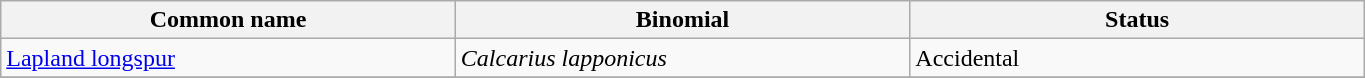<table width=72% class="wikitable">
<tr>
<th width=24%>Common name</th>
<th width=24%>Binomial</th>
<th width=24%>Status</th>
</tr>
<tr>
<td><a href='#'>Lapland longspur</a></td>
<td><em>Calcarius lapponicus</em></td>
<td>Accidental</td>
</tr>
<tr>
</tr>
</table>
